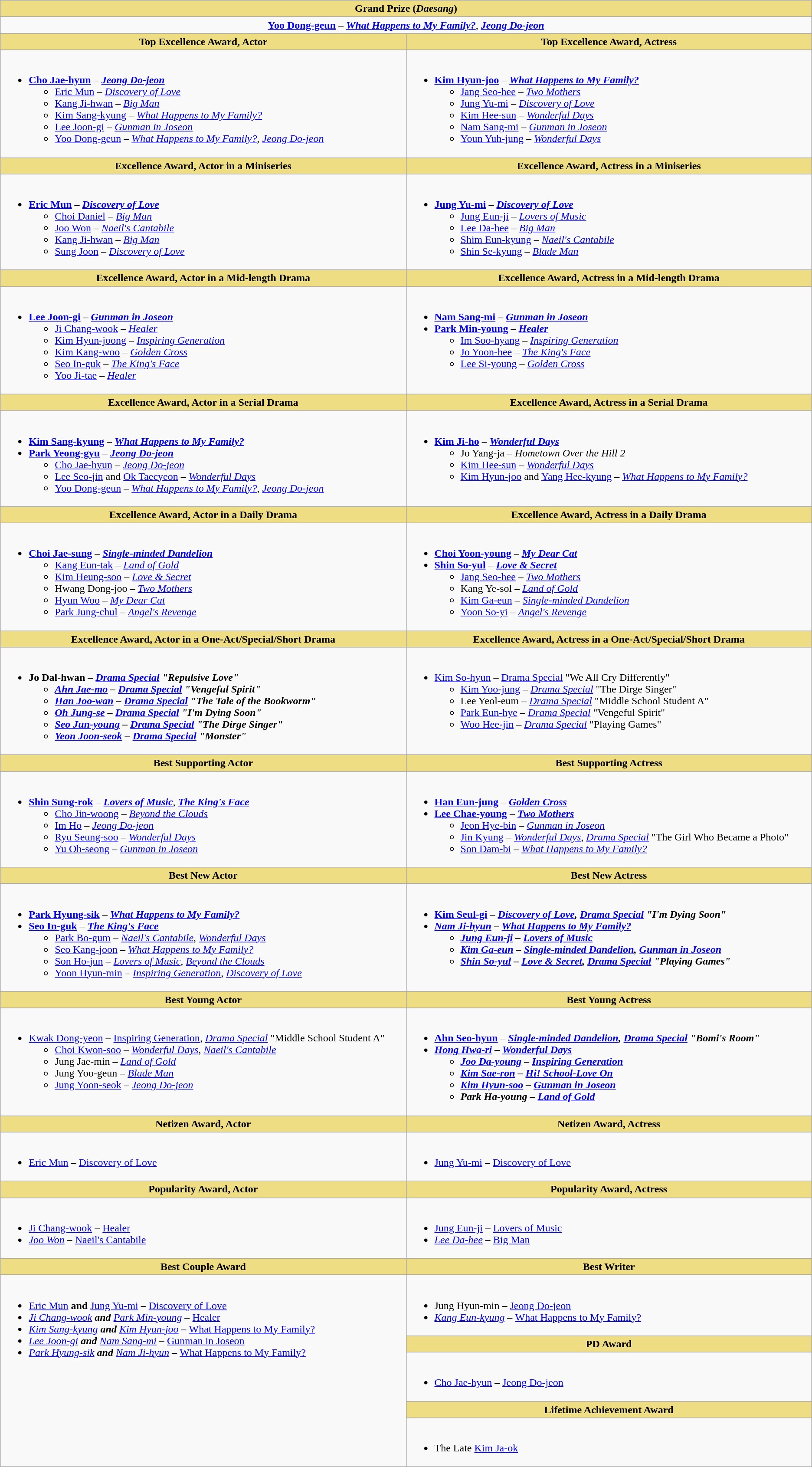<table class="wikitable">
<tr>
<th scope="col" colspan="2" style="background:#eedd82">Grand Prize (<em>Daesang</em>)</th>
</tr>
<tr>
<td colspan="2" align="center"><strong><a href='#'>Yoo Dong-geun</a></strong> – <strong><em><a href='#'>What Happens to My Family?</a></em></strong>, <strong><em><a href='#'>Jeong Do-jeon</a></em></strong></td>
</tr>
<tr>
<th scope="col" style="background:#eedd82; width:45%">Top Excellence Award, Actor</th>
<th scope="col" style="background:#eedd82; width:45%">Top Excellence Award, Actress</th>
</tr>
<tr>
<td valign="top"><br><ul><li><strong><a href='#'>Cho Jae-hyun</a></strong> – <strong><em><a href='#'>Jeong Do-jeon</a></em></strong><ul><li><a href='#'>Eric Mun</a> – <em><a href='#'>Discovery of Love</a></em></li><li><a href='#'>Kang Ji-hwan</a> – <em><a href='#'>Big Man</a></em></li><li><a href='#'>Kim Sang-kyung</a> – <em><a href='#'>What Happens to My Family?</a></em></li><li><a href='#'>Lee Joon-gi</a> – <em><a href='#'>Gunman in Joseon</a></em></li><li><a href='#'>Yoo Dong-geun</a> – <em><a href='#'>What Happens to My Family?</a></em>, <em><a href='#'>Jeong Do-jeon</a></em></li></ul></li></ul></td>
<td valign="top"><br><ul><li><strong><a href='#'>Kim Hyun-joo</a></strong> – <strong><em><a href='#'>What Happens to My Family?</a></em></strong><ul><li><a href='#'>Jang Seo-hee</a> – <em><a href='#'>Two Mothers</a></em></li><li><a href='#'>Jung Yu-mi</a> – <em><a href='#'>Discovery of Love</a></em></li><li><a href='#'>Kim Hee-sun</a> – <em><a href='#'>Wonderful Days</a></em></li><li><a href='#'>Nam Sang-mi</a> – <em><a href='#'>Gunman in Joseon</a></em></li><li><a href='#'>Youn Yuh-jung</a> – <em><a href='#'>Wonderful Days</a></em></li></ul></li></ul></td>
</tr>
<tr>
<th scope="col" style="background:#eedd82">Excellence Award, Actor in a Miniseries</th>
<th scope="col" style="background:#eedd82">Excellence Award, Actress in a Miniseries</th>
</tr>
<tr>
<td valign="top"><br><ul><li><strong><a href='#'>Eric Mun</a></strong> – <strong><em><a href='#'>Discovery of Love</a></em></strong><ul><li><a href='#'>Choi Daniel</a> – <em><a href='#'>Big Man</a></em></li><li><a href='#'>Joo Won</a> – <em><a href='#'>Naeil's Cantabile</a></em></li><li><a href='#'>Kang Ji-hwan</a> – <em><a href='#'>Big Man</a></em></li><li><a href='#'>Sung Joon</a> – <em><a href='#'>Discovery of Love</a></em></li></ul></li></ul></td>
<td valign="top"><br><ul><li><strong><a href='#'>Jung Yu-mi</a></strong> – <strong><em><a href='#'>Discovery of Love</a></em></strong><ul><li><a href='#'>Jung Eun-ji</a> – <em><a href='#'>Lovers of Music</a></em></li><li><a href='#'>Lee Da-hee</a> – <em><a href='#'>Big Man</a></em></li><li><a href='#'>Shim Eun-kyung</a> – <em><a href='#'>Naeil's Cantabile</a></em></li><li><a href='#'>Shin Se-kyung</a> – <em><a href='#'>Blade Man</a></em></li></ul></li></ul></td>
</tr>
<tr>
<th scope="col" style="background:#eedd82">Excellence Award, Actor in a Mid-length Drama</th>
<th scope="col" style="background:#eedd82">Excellence Award, Actress in a Mid-length Drama</th>
</tr>
<tr>
<td valign="top"><br><ul><li><strong><a href='#'>Lee Joon-gi</a></strong> – <strong><em><a href='#'>Gunman in Joseon</a></em></strong><ul><li><a href='#'>Ji Chang-wook</a> – <em><a href='#'>Healer</a></em></li><li><a href='#'>Kim Hyun-joong</a> – <em><a href='#'>Inspiring Generation</a></em></li><li><a href='#'>Kim Kang-woo</a> – <em><a href='#'>Golden Cross</a></em></li><li><a href='#'>Seo In-guk</a> – <em><a href='#'>The King's Face</a></em></li><li><a href='#'>Yoo Ji-tae</a> – <em><a href='#'>Healer</a></em></li></ul></li></ul></td>
<td valign="top"><br><ul><li><strong><a href='#'>Nam Sang-mi</a></strong> – <strong><em><a href='#'>Gunman in Joseon</a></em></strong></li><li><strong><a href='#'>Park Min-young</a></strong> – <strong><em><a href='#'>Healer</a></em></strong><ul><li><a href='#'>Im Soo-hyang</a> – <em><a href='#'>Inspiring Generation</a></em></li><li><a href='#'>Jo Yoon-hee</a> – <em><a href='#'>The King's Face</a></em></li><li><a href='#'>Lee Si-young</a> – <em><a href='#'>Golden Cross</a></em></li></ul></li></ul></td>
</tr>
<tr>
<th scope="col" style="background:#eedd82">Excellence Award, Actor in a Serial Drama</th>
<th scope="col" style="background:#eedd82">Excellence Award, Actress in a Serial Drama</th>
</tr>
<tr>
<td valign="top"><br><ul><li><strong><a href='#'>Kim Sang-kyung</a></strong> – <strong><em><a href='#'>What Happens to My Family?</a></em></strong></li><li><strong><a href='#'>Park Yeong-gyu</a></strong> – <strong><em><a href='#'>Jeong Do-jeon</a></em></strong><ul><li><a href='#'>Cho Jae-hyun</a> – <em><a href='#'>Jeong Do-jeon</a></em></li><li><a href='#'>Lee Seo-jin</a> and <a href='#'>Ok Taecyeon</a> – <em><a href='#'>Wonderful Days</a></em></li><li><a href='#'>Yoo Dong-geun</a> – <em><a href='#'>What Happens to My Family?</a></em>, <em><a href='#'>Jeong Do-jeon</a></em></li></ul></li></ul></td>
<td valign="top"><br><ul><li><strong><a href='#'>Kim Ji-ho</a></strong> – <strong><em><a href='#'>Wonderful Days</a></em></strong><ul><li>Jo Yang-ja – <em>Hometown Over the Hill 2</em></li><li><a href='#'>Kim Hee-sun</a> – <em><a href='#'>Wonderful Days</a></em></li><li><a href='#'>Kim Hyun-joo</a> and <a href='#'>Yang Hee-kyung</a> – <em><a href='#'>What Happens to My Family?</a></em></li></ul></li></ul></td>
</tr>
<tr>
<th scope="col" style="background:#eedd82">Excellence Award, Actor in a Daily Drama</th>
<th scope="col" style="background:#eedd82">Excellence Award, Actress in a Daily Drama</th>
</tr>
<tr>
<td valign="top"><br><ul><li><strong><a href='#'>Choi Jae-sung</a></strong> – <strong><em><a href='#'>Single-minded Dandelion</a></em></strong><ul><li><a href='#'>Kang Eun-tak</a> – <em><a href='#'>Land of Gold</a></em></li><li><a href='#'>Kim Heung-soo</a> – <em><a href='#'>Love & Secret</a></em></li><li>Hwang Dong-joo – <em><a href='#'>Two Mothers</a></em></li><li><a href='#'>Hyun Woo</a> – <em><a href='#'>My Dear Cat</a></em></li><li><a href='#'>Park Jung-chul</a> – <em><a href='#'>Angel's Revenge</a></em></li></ul></li></ul></td>
<td valign="top"><br><ul><li><strong><a href='#'>Choi Yoon-young</a></strong> – <strong><em><a href='#'>My Dear Cat</a></em></strong></li><li><strong><a href='#'>Shin So-yul</a></strong> – <strong><em><a href='#'>Love & Secret</a></em></strong><ul><li><a href='#'>Jang Seo-hee</a> – <em><a href='#'>Two Mothers</a></em></li><li>Kang Ye-sol – <em><a href='#'>Land of Gold</a></em></li><li><a href='#'>Kim Ga-eun</a> – <em><a href='#'>Single-minded Dandelion</a></em></li><li><a href='#'>Yoon So-yi</a> – <em><a href='#'>Angel's Revenge</a></em></li></ul></li></ul></td>
</tr>
<tr>
<th scope="col" style="background:#eedd82">Excellence Award, Actor in a One-Act/Special/Short Drama</th>
<th scope="col" style="background:#eedd82">Excellence Award, Actress in a One-Act/Special/Short Drama</th>
</tr>
<tr>
<td valign="top"><br><ul><li><strong>Jo Dal-hwan</strong> – <strong><em><a href='#'>Drama Special</a><em> "Repulsive Love"<strong><ul><li><a href='#'>Ahn Jae-mo</a> – </em><a href='#'>Drama Special</a><em> "Vengeful Spirit"</li><li><a href='#'>Han Joo-wan</a> – </em><a href='#'>Drama Special</a><em> "The Tale of the Bookworm"</li><li><a href='#'>Oh Jung-se</a> – </em><a href='#'>Drama Special</a><em> "I'm Dying Soon"</li><li><a href='#'>Seo Jun-young</a> – </em><a href='#'>Drama Special</a><em> "The Dirge Singer"</li><li><a href='#'>Yeon Joon-seok</a> – </em><a href='#'>Drama Special</a><em> "Monster"</li></ul></li></ul></td>
<td valign="top"><br><ul><li></strong><a href='#'>Kim So-hyun</a><strong> – </em></strong><a href='#'>Drama Special</a></em> "We All Cry Differently"</strong><ul><li><a href='#'>Kim Yoo-jung</a> – <em><a href='#'>Drama Special</a></em> "The Dirge Singer"</li><li>Lee Yeol-eum – <em><a href='#'>Drama Special</a></em> "Middle School Student A"</li><li><a href='#'>Park Eun-hye</a> – <em><a href='#'>Drama Special</a></em> "Vengeful Spirit"</li><li><a href='#'>Woo Hee-jin</a> – <em><a href='#'>Drama Special</a></em> "Playing Games"</li></ul></li></ul></td>
</tr>
<tr>
<th scope="col" style="background:#eedd82">Best Supporting Actor</th>
<th scope="col" style="background:#eedd82">Best Supporting Actress</th>
</tr>
<tr>
<td valign="top"><br><ul><li><strong><a href='#'>Shin Sung-rok</a></strong> – <strong><em><a href='#'>Lovers of Music</a></em></strong>, <strong><em><a href='#'>The King's Face</a></em></strong><ul><li><a href='#'>Cho Jin-woong</a> – <em><a href='#'>Beyond the Clouds</a></em></li><li><a href='#'>Im Ho</a> – <em><a href='#'>Jeong Do-jeon</a></em></li><li><a href='#'>Ryu Seung-soo</a> – <em><a href='#'>Wonderful Days</a></em></li><li><a href='#'>Yu Oh-seong</a> – <em><a href='#'>Gunman in Joseon</a></em></li></ul></li></ul></td>
<td valign="top"><br><ul><li><strong><a href='#'>Han Eun-jung</a></strong> – <strong><em><a href='#'>Golden Cross</a></em></strong></li><li><strong><a href='#'>Lee Chae-young</a></strong> – <strong><em><a href='#'>Two Mothers</a></em></strong><ul><li><a href='#'>Jeon Hye-bin</a> – <em><a href='#'>Gunman in Joseon</a></em></li><li><a href='#'>Jin Kyung</a> – <em><a href='#'>Wonderful Days</a></em>, <em><a href='#'>Drama Special</a></em> "The Girl Who Became a Photo"</li><li><a href='#'>Son Dam-bi</a> – <em><a href='#'>What Happens to My Family?</a></em></li></ul></li></ul></td>
</tr>
<tr>
<th scope="col" style="background:#eedd82">Best New Actor</th>
<th scope="col" style="background:#eedd82">Best New Actress</th>
</tr>
<tr>
<td valign="top"><br><ul><li><strong><a href='#'>Park Hyung-sik</a></strong> – <strong><em><a href='#'>What Happens to My Family?</a></em></strong></li><li><strong><a href='#'>Seo In-guk</a></strong> – <strong><em><a href='#'>The King's Face</a></em></strong><ul><li><a href='#'>Park Bo-gum</a> – <em><a href='#'>Naeil's Cantabile</a></em>, <em><a href='#'>Wonderful Days</a></em></li><li><a href='#'>Seo Kang-joon</a> – <em><a href='#'>What Happens to My Family?</a></em></li><li><a href='#'>Son Ho-jun</a> – <em><a href='#'>Lovers of Music</a></em>, <em><a href='#'>Beyond the Clouds</a></em></li><li><a href='#'>Yoon Hyun-min</a> – <em><a href='#'>Inspiring Generation</a></em>, <em><a href='#'>Discovery of Love</a></em></li></ul></li></ul></td>
<td valign="top"><br><ul><li><strong><a href='#'>Kim Seul-gi</a></strong> – <strong><em><a href='#'>Discovery of Love</a><em>, </em><a href='#'>Drama Special</a><em> "I'm Dying Soon"<strong></li><li></strong><a href='#'>Nam Ji-hyun</a><strong> – </em></strong><a href='#'>What Happens to My Family?</a><strong><em><ul><li><a href='#'>Jung Eun-ji</a> – </em><a href='#'>Lovers of Music</a><em></li><li><a href='#'>Kim Ga-eun</a> – </em><a href='#'>Single-minded Dandelion</a><em>, </em><a href='#'>Gunman in Joseon</a><em></li><li><a href='#'>Shin So-yul</a> – </em><a href='#'>Love & Secret</a><em>, </em><a href='#'>Drama Special</a><em> "Playing Games"</li></ul></li></ul></td>
</tr>
<tr>
<th scope="col" style="background:#eedd82">Best Young Actor</th>
<th scope="col" style="background:#eedd82">Best Young Actress</th>
</tr>
<tr>
<td valign="top"><br><ul><li></strong><a href='#'>Kwak Dong-yeon</a><strong> – </em></strong><a href='#'>Inspiring Generation</a></em>, <em><a href='#'>Drama Special</a></em> "Middle School Student A"</strong><ul><li><a href='#'>Choi Kwon-soo</a> – <em><a href='#'>Wonderful Days</a></em>, <em><a href='#'>Naeil's Cantabile</a></em></li><li>Jung Jae-min – <em><a href='#'>Land of Gold</a></em></li><li>Jung Yoo-geun – <em><a href='#'>Blade Man</a></em></li><li><a href='#'>Jung Yoon-seok</a> – <em><a href='#'>Jeong Do-jeon</a></em></li></ul></li></ul></td>
<td valign="top"><br><ul><li><strong><a href='#'>Ahn Seo-hyun</a></strong> – <strong><em><a href='#'>Single-minded Dandelion</a><em>, </em><a href='#'>Drama Special</a><em> "Bomi's Room"<strong></li><li></strong><a href='#'>Hong Hwa-ri</a><strong> – </em></strong><a href='#'>Wonderful Days</a><strong><em><ul><li><a href='#'>Joo Da-young</a> – </em><a href='#'>Inspiring Generation</a><em></li><li><a href='#'>Kim Sae-ron</a> – </em><a href='#'>Hi! School-Love On</a><em></li><li><a href='#'>Kim Hyun-soo</a> – </em><a href='#'>Gunman in Joseon</a><em></li><li>Park Ha-young – </em><a href='#'>Land of Gold</a><em></li></ul></li></ul></td>
</tr>
<tr>
<th scope="col" style="background:#eedd82">Netizen Award, Actor</th>
<th scope="col" style="background:#eedd82">Netizen Award, Actress</th>
</tr>
<tr>
<td valign="top"><br><ul><li></strong><a href='#'>Eric Mun</a><strong> – </em></strong><a href='#'>Discovery of Love</a><strong><em></li></ul></td>
<td valign="top"><br><ul><li></strong><a href='#'>Jung Yu-mi</a><strong> – </em></strong><a href='#'>Discovery of Love</a><strong><em></li></ul></td>
</tr>
<tr>
<th scope="col" style="background:#eedd82">Popularity Award, Actor</th>
<th scope="col" style="background:#eedd82">Popularity Award, Actress</th>
</tr>
<tr>
<td valign="top"><br><ul><li></strong><a href='#'>Ji Chang-wook</a><strong> – </em></strong><a href='#'>Healer</a><strong><em></li><li></strong><a href='#'>Joo Won</a><strong> – </em></strong><a href='#'>Naeil's Cantabile</a><strong><em></li></ul></td>
<td valign="top"><br><ul><li></strong><a href='#'>Jung Eun-ji</a><strong> – </em></strong><a href='#'>Lovers of Music</a><strong><em></li><li></strong><a href='#'>Lee Da-hee</a><strong> – </em></strong><a href='#'>Big Man</a><strong><em></li></ul></td>
</tr>
<tr>
<th scope="col" style="background:#eedd82">Best Couple Award</th>
<th scope="col" style="background:#eedd82">Best Writer</th>
</tr>
<tr>
<td rowspan="5" valign="top"><br><ul><li></strong><a href='#'>Eric Mun</a><strong> and </strong><a href='#'>Jung Yu-mi</a><strong> – </em></strong><a href='#'>Discovery of Love</a><strong><em></li><li></strong><a href='#'>Ji Chang-wook</a><strong> and </strong><a href='#'>Park Min-young</a><strong> – </em></strong><a href='#'>Healer</a><strong><em></li><li></strong><a href='#'>Kim Sang-kyung</a><strong> and </strong><a href='#'>Kim Hyun-joo</a><strong> – </em></strong><a href='#'>What Happens to My Family?</a><strong><em></li><li></strong><a href='#'>Lee Joon-gi</a><strong> and </strong><a href='#'>Nam Sang-mi</a><strong> – </em></strong><a href='#'>Gunman in Joseon</a><strong><em></li><li></strong><a href='#'>Park Hyung-sik</a><strong> and </strong><a href='#'>Nam Ji-hyun</a><strong> – </em></strong><a href='#'>What Happens to My Family?</a><strong><em></li></ul></td>
<td valign="top"><br><ul><li></strong>Jung Hyun-min<strong> – </em></strong><a href='#'>Jeong Do-jeon</a><strong><em></li><li></strong><a href='#'>Kang Eun-kyung</a><strong> – </em></strong><a href='#'>What Happens to My Family?</a><strong><em></li></ul></td>
</tr>
<tr>
<th scope="col" style="background:#eedd82">PD Award</th>
</tr>
<tr>
<td valign="top"><br><ul><li></strong><a href='#'>Cho Jae-hyun</a><strong> – </em></strong><a href='#'>Jeong Do-jeon</a><strong><em></li></ul></td>
</tr>
<tr>
<th scope="col" style="background:#eedd82">Lifetime Achievement Award</th>
</tr>
<tr>
<td valign="top"><br><ul><li></strong>The Late <a href='#'>Kim Ja-ok</a><strong></li></ul></td>
</tr>
</table>
